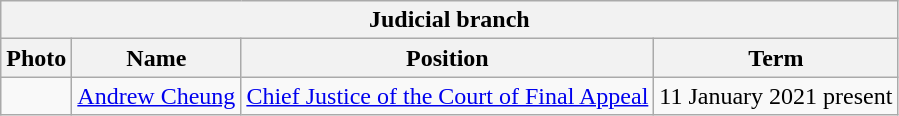<table class="wikitable" style="text-align:center">
<tr>
<th colspan="4">Judicial branch</th>
</tr>
<tr>
<th>Photo</th>
<th>Name</th>
<th>Position</th>
<th>Term</th>
</tr>
<tr>
<td></td>
<td><a href='#'>Andrew Cheung</a></td>
<td><a href='#'>Chief Justice of the Court of Final Appeal</a></td>
<td>11 January 2021  present</td>
</tr>
</table>
